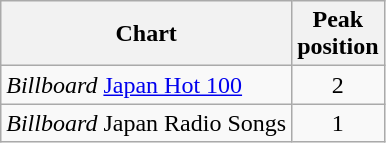<table class="wikitable sortable">
<tr>
<th>Chart</th>
<th>Peak<br>position</th>
</tr>
<tr>
<td><em>Billboard</em> <a href='#'>Japan Hot 100</a></td>
<td align="center">2</td>
</tr>
<tr>
<td><em>Billboard</em> Japan Radio Songs</td>
<td align="center">1</td>
</tr>
</table>
